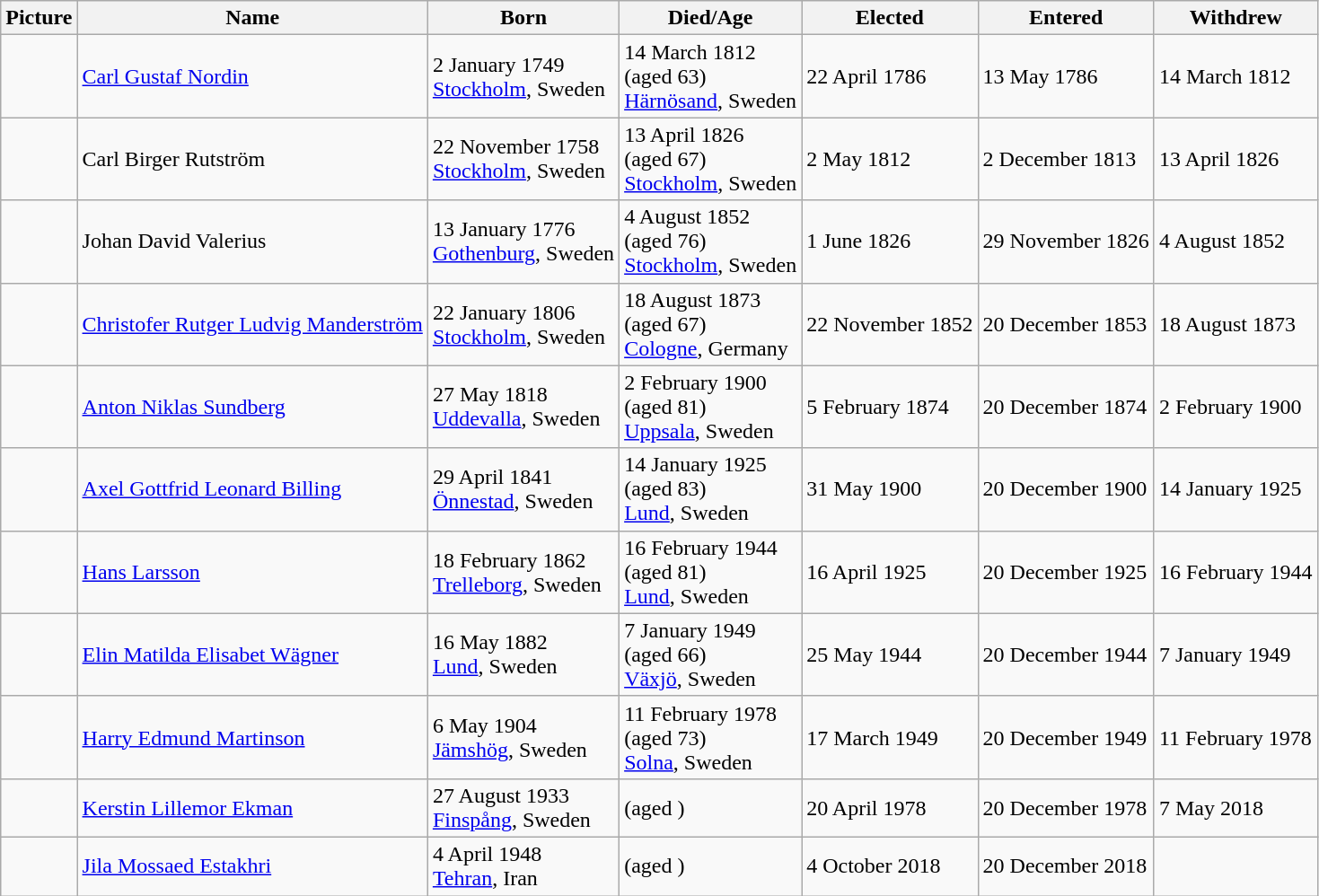<table class="wikitable sortable">
<tr>
<th>Picture</th>
<th>Name</th>
<th>Born</th>
<th>Died/Age</th>
<th>Elected</th>
<th>Entered</th>
<th>Withdrew</th>
</tr>
<tr>
<td></td>
<td><a href='#'>Carl Gustaf Nordin</a></td>
<td>2 January 1749 <br> <a href='#'>Stockholm</a>, Sweden</td>
<td>14 March 1812 <br> (aged 63) <br> <a href='#'>Härnösand</a>, Sweden</td>
<td>22 April 1786</td>
<td>13 May 1786</td>
<td>14 March 1812</td>
</tr>
<tr>
<td></td>
<td>Carl Birger Rutström</td>
<td>22 November 1758 <br> <a href='#'>Stockholm</a>, Sweden</td>
<td>13 April 1826 <br> (aged 67) <br> <a href='#'>Stockholm</a>, Sweden</td>
<td>2 May 1812</td>
<td>2 December 1813</td>
<td>13 April 1826</td>
</tr>
<tr>
<td></td>
<td>Johan David Valerius</td>
<td>13 January 1776 <br> <a href='#'>Gothenburg</a>, Sweden</td>
<td>4 August 1852 <br> (aged 76) <br> <a href='#'>Stockholm</a>, Sweden</td>
<td>1 June 1826</td>
<td>29 November 1826</td>
<td>4 August 1852</td>
</tr>
<tr>
<td></td>
<td><a href='#'>Christofer Rutger Ludvig Manderström</a></td>
<td>22 January 1806 <br> <a href='#'>Stockholm</a>, Sweden</td>
<td>18 August 1873 <br> (aged 67) <br> <a href='#'>Cologne</a>, Germany</td>
<td>22 November 1852</td>
<td>20 December 1853</td>
<td>18 August 1873</td>
</tr>
<tr>
<td></td>
<td><a href='#'>Anton Niklas Sundberg</a></td>
<td>27 May 1818 <br> <a href='#'>Uddevalla</a>, Sweden</td>
<td>2 February 1900 <br> (aged 81) <br> <a href='#'>Uppsala</a>, Sweden</td>
<td>5 February 1874</td>
<td>20 December 1874</td>
<td>2 February 1900</td>
</tr>
<tr>
<td></td>
<td><a href='#'>Axel Gottfrid Leonard Billing</a></td>
<td>29 April 1841 <br> <a href='#'>Önnestad</a>, Sweden</td>
<td>14 January 1925 <br> (aged 83) <br> <a href='#'>Lund</a>, Sweden</td>
<td>31 May 1900</td>
<td>20 December 1900</td>
<td>14 January 1925</td>
</tr>
<tr>
<td></td>
<td><a href='#'>Hans Larsson</a></td>
<td>18 February 1862 <br> <a href='#'>Trelleborg</a>, Sweden</td>
<td>16 February 1944 <br> (aged 81) <br> <a href='#'>Lund</a>, Sweden</td>
<td>16 April 1925</td>
<td>20 December 1925</td>
<td>16 February 1944</td>
</tr>
<tr>
<td></td>
<td><a href='#'>Elin Matilda Elisabet Wägner</a></td>
<td>16 May 1882 <br> <a href='#'>Lund</a>, Sweden</td>
<td>7 January 1949 <br> (aged 66) <br> <a href='#'>Växjö</a>, Sweden</td>
<td>25 May 1944</td>
<td>20 December 1944</td>
<td>7 January 1949</td>
</tr>
<tr>
<td></td>
<td><a href='#'>Harry Edmund Martinson</a></td>
<td>6 May 1904 <br> <a href='#'>Jämshög</a>, Sweden</td>
<td>11 February 1978 <br> (aged 73) <br> <a href='#'>Solna</a>, Sweden</td>
<td>17 March 1949</td>
<td>20 December 1949</td>
<td>11 February 1978</td>
</tr>
<tr>
<td></td>
<td><a href='#'>Kerstin Lillemor Ekman</a></td>
<td>27 August 1933 <br> <a href='#'>Finspång</a>, Sweden</td>
<td>(aged )</td>
<td>20 April 1978</td>
<td>20 December 1978</td>
<td>7 May 2018</td>
</tr>
<tr>
<td></td>
<td><a href='#'>Jila Mossaed Estakhri</a></td>
<td>4 April 1948 <br> <a href='#'>Tehran</a>, Iran</td>
<td>(aged )</td>
<td>4 October 2018</td>
<td>20 December 2018</td>
<td></td>
</tr>
</table>
